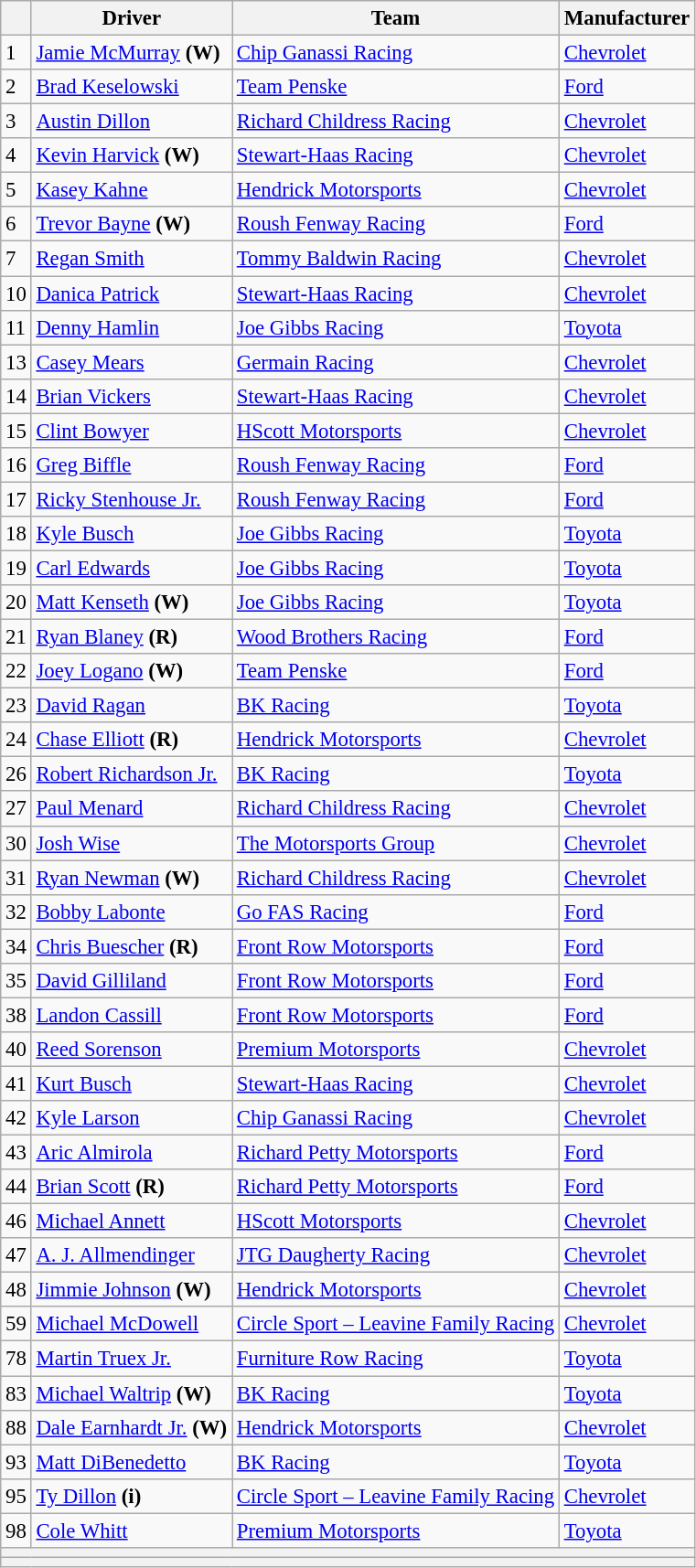<table class="wikitable" style="font-size:95%">
<tr>
<th></th>
<th>Driver</th>
<th>Team</th>
<th>Manufacturer</th>
</tr>
<tr>
<td>1</td>
<td><a href='#'>Jamie McMurray</a> <strong>(W)</strong></td>
<td><a href='#'>Chip Ganassi Racing</a></td>
<td><a href='#'>Chevrolet</a></td>
</tr>
<tr>
<td>2</td>
<td><a href='#'>Brad Keselowski</a></td>
<td><a href='#'>Team Penske</a></td>
<td><a href='#'>Ford</a></td>
</tr>
<tr>
<td>3</td>
<td><a href='#'>Austin Dillon</a></td>
<td><a href='#'>Richard Childress Racing</a></td>
<td><a href='#'>Chevrolet</a></td>
</tr>
<tr>
<td>4</td>
<td><a href='#'>Kevin Harvick</a> <strong>(W)</strong></td>
<td><a href='#'>Stewart-Haas Racing</a></td>
<td><a href='#'>Chevrolet</a></td>
</tr>
<tr>
<td>5</td>
<td><a href='#'>Kasey Kahne</a></td>
<td><a href='#'>Hendrick Motorsports</a></td>
<td><a href='#'>Chevrolet</a></td>
</tr>
<tr>
<td>6</td>
<td><a href='#'>Trevor Bayne</a> <strong>(W)</strong></td>
<td><a href='#'>Roush Fenway Racing</a></td>
<td><a href='#'>Ford</a></td>
</tr>
<tr>
<td>7</td>
<td><a href='#'>Regan Smith</a></td>
<td><a href='#'>Tommy Baldwin Racing</a></td>
<td><a href='#'>Chevrolet</a></td>
</tr>
<tr>
<td>10</td>
<td><a href='#'>Danica Patrick</a></td>
<td><a href='#'>Stewart-Haas Racing</a></td>
<td><a href='#'>Chevrolet</a></td>
</tr>
<tr>
<td>11</td>
<td><a href='#'>Denny Hamlin</a></td>
<td><a href='#'>Joe Gibbs Racing</a></td>
<td><a href='#'>Toyota</a></td>
</tr>
<tr>
<td>13</td>
<td><a href='#'>Casey Mears</a></td>
<td><a href='#'>Germain Racing</a></td>
<td><a href='#'>Chevrolet</a></td>
</tr>
<tr>
<td>14</td>
<td><a href='#'>Brian Vickers</a></td>
<td><a href='#'>Stewart-Haas Racing</a></td>
<td><a href='#'>Chevrolet</a></td>
</tr>
<tr>
<td>15</td>
<td><a href='#'>Clint Bowyer</a></td>
<td><a href='#'>HScott Motorsports</a></td>
<td><a href='#'>Chevrolet</a></td>
</tr>
<tr>
<td>16</td>
<td><a href='#'>Greg Biffle</a></td>
<td><a href='#'>Roush Fenway Racing</a></td>
<td><a href='#'>Ford</a></td>
</tr>
<tr>
<td>17</td>
<td><a href='#'>Ricky Stenhouse Jr.</a></td>
<td><a href='#'>Roush Fenway Racing</a></td>
<td><a href='#'>Ford</a></td>
</tr>
<tr>
<td>18</td>
<td><a href='#'>Kyle Busch</a></td>
<td><a href='#'>Joe Gibbs Racing</a></td>
<td><a href='#'>Toyota</a></td>
</tr>
<tr>
<td>19</td>
<td><a href='#'>Carl Edwards</a></td>
<td><a href='#'>Joe Gibbs Racing</a></td>
<td><a href='#'>Toyota</a></td>
</tr>
<tr>
<td>20</td>
<td><a href='#'>Matt Kenseth</a> <strong>(W)</strong></td>
<td><a href='#'>Joe Gibbs Racing</a></td>
<td><a href='#'>Toyota</a></td>
</tr>
<tr>
<td>21</td>
<td><a href='#'>Ryan Blaney</a> <strong>(R)</strong></td>
<td><a href='#'>Wood Brothers Racing</a></td>
<td><a href='#'>Ford</a></td>
</tr>
<tr>
<td>22</td>
<td><a href='#'>Joey Logano</a> <strong>(W)</strong></td>
<td><a href='#'>Team Penske</a></td>
<td><a href='#'>Ford</a></td>
</tr>
<tr>
<td>23</td>
<td><a href='#'>David Ragan</a></td>
<td><a href='#'>BK Racing</a></td>
<td><a href='#'>Toyota</a></td>
</tr>
<tr>
<td>24</td>
<td><a href='#'>Chase Elliott</a> <strong>(R)</strong></td>
<td><a href='#'>Hendrick Motorsports</a></td>
<td><a href='#'>Chevrolet</a></td>
</tr>
<tr>
<td>26</td>
<td><a href='#'>Robert Richardson Jr.</a></td>
<td><a href='#'>BK Racing</a></td>
<td><a href='#'>Toyota</a></td>
</tr>
<tr>
<td>27</td>
<td><a href='#'>Paul Menard</a></td>
<td><a href='#'>Richard Childress Racing</a></td>
<td><a href='#'>Chevrolet</a></td>
</tr>
<tr>
<td>30</td>
<td><a href='#'>Josh Wise</a></td>
<td><a href='#'>The Motorsports Group</a></td>
<td><a href='#'>Chevrolet</a></td>
</tr>
<tr>
<td>31</td>
<td><a href='#'>Ryan Newman</a> <strong>(W)</strong></td>
<td><a href='#'>Richard Childress Racing</a></td>
<td><a href='#'>Chevrolet</a></td>
</tr>
<tr>
<td>32</td>
<td><a href='#'>Bobby Labonte</a></td>
<td><a href='#'>Go FAS Racing</a></td>
<td><a href='#'>Ford</a></td>
</tr>
<tr>
<td>34</td>
<td><a href='#'>Chris Buescher</a> <strong>(R)</strong></td>
<td><a href='#'>Front Row Motorsports</a></td>
<td><a href='#'>Ford</a></td>
</tr>
<tr>
<td>35</td>
<td><a href='#'>David Gilliland</a></td>
<td><a href='#'>Front Row Motorsports</a></td>
<td><a href='#'>Ford</a></td>
</tr>
<tr>
<td>38</td>
<td><a href='#'>Landon Cassill</a></td>
<td><a href='#'>Front Row Motorsports</a></td>
<td><a href='#'>Ford</a></td>
</tr>
<tr>
<td>40</td>
<td><a href='#'>Reed Sorenson</a></td>
<td><a href='#'>Premium Motorsports</a></td>
<td><a href='#'>Chevrolet</a></td>
</tr>
<tr>
<td>41</td>
<td><a href='#'>Kurt Busch</a></td>
<td><a href='#'>Stewart-Haas Racing</a></td>
<td><a href='#'>Chevrolet</a></td>
</tr>
<tr>
<td>42</td>
<td><a href='#'>Kyle Larson</a></td>
<td><a href='#'>Chip Ganassi Racing</a></td>
<td><a href='#'>Chevrolet</a></td>
</tr>
<tr>
<td>43</td>
<td><a href='#'>Aric Almirola</a></td>
<td><a href='#'>Richard Petty Motorsports</a></td>
<td><a href='#'>Ford</a></td>
</tr>
<tr>
<td>44</td>
<td><a href='#'>Brian Scott</a> <strong>(R)</strong></td>
<td><a href='#'>Richard Petty Motorsports</a></td>
<td><a href='#'>Ford</a></td>
</tr>
<tr>
<td>46</td>
<td><a href='#'>Michael Annett</a></td>
<td><a href='#'>HScott Motorsports</a></td>
<td><a href='#'>Chevrolet</a></td>
</tr>
<tr>
<td>47</td>
<td><a href='#'>A. J. Allmendinger</a></td>
<td><a href='#'>JTG Daugherty Racing</a></td>
<td><a href='#'>Chevrolet</a></td>
</tr>
<tr>
<td>48</td>
<td><a href='#'>Jimmie Johnson</a> <strong>(W)</strong></td>
<td><a href='#'>Hendrick Motorsports</a></td>
<td><a href='#'>Chevrolet</a></td>
</tr>
<tr>
<td>59</td>
<td><a href='#'>Michael McDowell</a></td>
<td><a href='#'>Circle Sport – Leavine Family Racing</a></td>
<td><a href='#'>Chevrolet</a></td>
</tr>
<tr>
<td>78</td>
<td><a href='#'>Martin Truex Jr.</a></td>
<td><a href='#'>Furniture Row Racing</a></td>
<td><a href='#'>Toyota</a></td>
</tr>
<tr>
<td>83</td>
<td><a href='#'>Michael Waltrip</a> <strong>(W)</strong></td>
<td><a href='#'>BK Racing</a></td>
<td><a href='#'>Toyota</a></td>
</tr>
<tr>
<td>88</td>
<td><a href='#'>Dale Earnhardt Jr.</a> <strong>(W)</strong></td>
<td><a href='#'>Hendrick Motorsports</a></td>
<td><a href='#'>Chevrolet</a></td>
</tr>
<tr>
<td>93</td>
<td><a href='#'>Matt DiBenedetto</a></td>
<td><a href='#'>BK Racing</a></td>
<td><a href='#'>Toyota</a></td>
</tr>
<tr>
<td>95</td>
<td><a href='#'>Ty Dillon</a> <strong>(i)</strong></td>
<td><a href='#'>Circle Sport – Leavine Family Racing</a></td>
<td><a href='#'>Chevrolet</a></td>
</tr>
<tr>
<td>98</td>
<td><a href='#'>Cole Whitt</a></td>
<td><a href='#'>Premium Motorsports</a></td>
<td><a href='#'>Toyota</a></td>
</tr>
<tr>
<th colspan="4"></th>
</tr>
<tr>
<th colspan="4"></th>
</tr>
</table>
